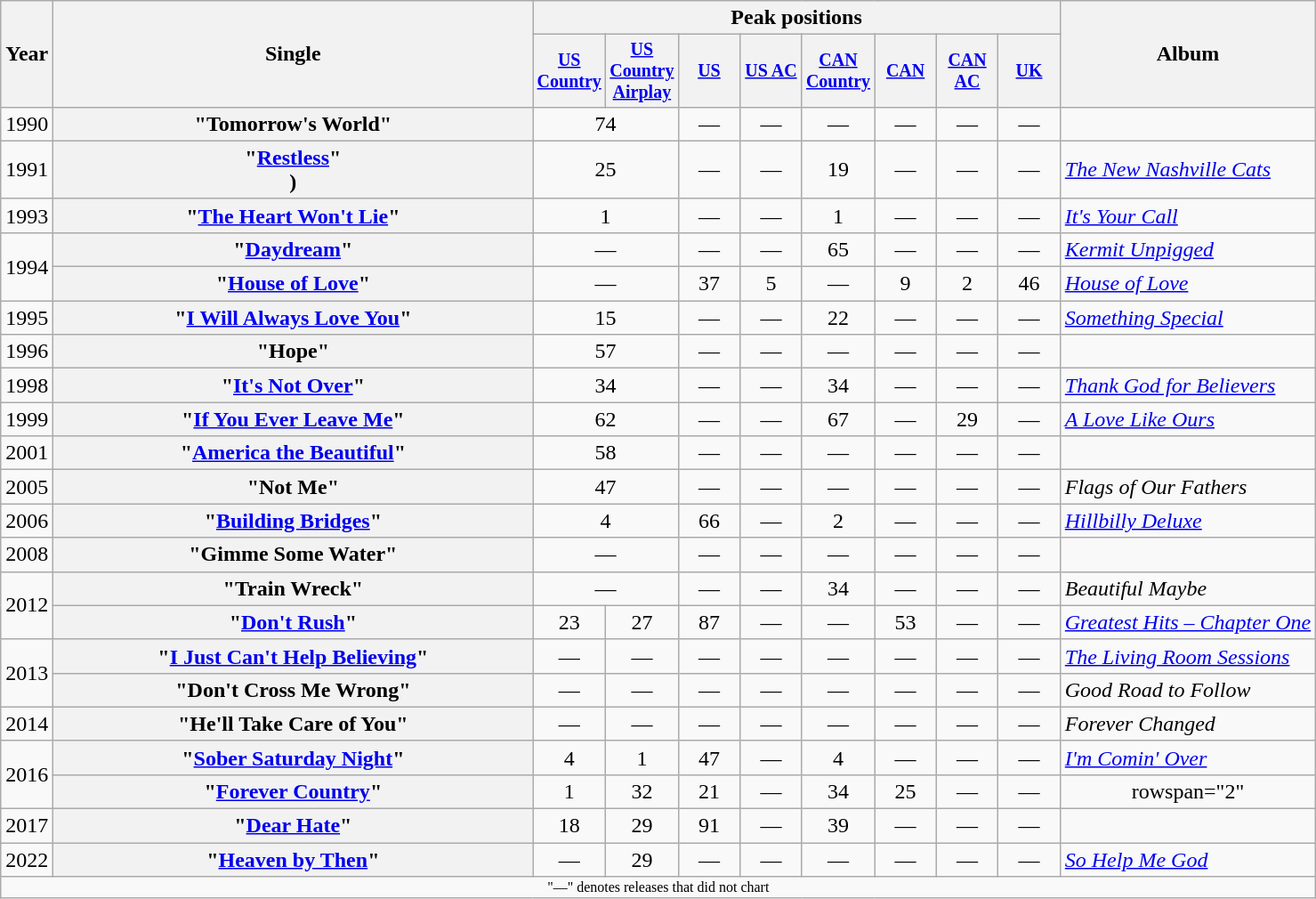<table class="wikitable plainrowheaders" style="text-align:center;">
<tr>
<th rowspan="2">Year</th>
<th rowspan="2" style="width:22em;">Single</th>
<th colspan="8">Peak positions</th>
<th rowspan="2">Album</th>
</tr>
<tr style="font-size:smaller;">
<th width="40"><a href='#'>US Country</a><br></th>
<th width="40"><a href='#'>US Country Airplay</a><br></th>
<th width="40"><a href='#'>US</a><br></th>
<th width="40"><a href='#'>US AC</a><br></th>
<th width="40"><a href='#'>CAN Country</a><br></th>
<th width="40"><a href='#'>CAN</a><br></th>
<th width="40"><a href='#'>CAN AC</a><br></th>
<th width="40"><a href='#'>UK</a><br></th>
</tr>
<tr>
<td>1990</td>
<th scope="row">"Tomorrow's World"</th>
<td colspan="2">74</td>
<td>—</td>
<td>—</td>
<td>—</td>
<td>—</td>
<td>—</td>
<td>—</td>
<td></td>
</tr>
<tr>
<td>1991</td>
<th scope="row">"<a href='#'>Restless</a>"<br>)</th>
<td colspan="2">25</td>
<td>—</td>
<td>—</td>
<td>19</td>
<td>—</td>
<td>—</td>
<td>—</td>
<td align="left"><em><a href='#'>The New Nashville Cats</a></em></td>
</tr>
<tr>
<td>1993</td>
<th scope="row">"<a href='#'>The Heart Won't Lie</a>"<br></th>
<td colspan="2">1</td>
<td>—</td>
<td>—</td>
<td>1</td>
<td>—</td>
<td>—</td>
<td>—</td>
<td align="left"><em><a href='#'>It's Your Call</a></em></td>
</tr>
<tr>
<td rowspan="2">1994</td>
<th scope="row">"<a href='#'>Daydream</a>"<br></th>
<td colspan="2">—</td>
<td>—</td>
<td>—</td>
<td>65</td>
<td>—</td>
<td>—</td>
<td>—</td>
<td align="left"><em><a href='#'>Kermit Unpigged</a></em></td>
</tr>
<tr>
<th scope="row">"<a href='#'>House of Love</a>"<br></th>
<td colspan="2">—</td>
<td>37</td>
<td>5</td>
<td>—</td>
<td>9</td>
<td>2</td>
<td>46</td>
<td align="left"><em><a href='#'>House of Love</a></em></td>
</tr>
<tr>
<td>1995</td>
<th scope="row">"<a href='#'>I Will Always Love You</a>"<br></th>
<td colspan="2">15</td>
<td>—</td>
<td>—</td>
<td>22</td>
<td>—</td>
<td>—</td>
<td>—</td>
<td align="left"><em><a href='#'>Something Special</a></em></td>
</tr>
<tr>
<td>1996</td>
<th scope="row">"Hope"<br></th>
<td colspan="2">57</td>
<td>—</td>
<td>—</td>
<td>—</td>
<td>—</td>
<td>—</td>
<td>—</td>
<td></td>
</tr>
<tr>
<td>1998</td>
<th scope="row">"<a href='#'>It's Not Over</a>"<br></th>
<td colspan="2">34</td>
<td>—</td>
<td>—</td>
<td>34</td>
<td>—</td>
<td>—</td>
<td>—</td>
<td align="left"><em><a href='#'>Thank God for Believers</a></em></td>
</tr>
<tr>
<td>1999</td>
<th scope="row">"<a href='#'>If You Ever Leave Me</a>"<br></th>
<td colspan="2">62</td>
<td>—</td>
<td>—</td>
<td>67</td>
<td>—</td>
<td>29</td>
<td>—</td>
<td align="left"><em><a href='#'>A Love Like Ours</a></em></td>
</tr>
<tr>
<td>2001</td>
<th scope="row">"<a href='#'>America the Beautiful</a>"</th>
<td colspan="2">58</td>
<td>—</td>
<td>—</td>
<td>—</td>
<td>—</td>
<td>—</td>
<td>—</td>
<td></td>
</tr>
<tr>
<td>2005</td>
<th scope="row">"Not Me"<br></th>
<td colspan="2">47</td>
<td>—</td>
<td>—</td>
<td>—</td>
<td>—</td>
<td>—</td>
<td>—</td>
<td align="left"><em>Flags of Our Fathers</em></td>
</tr>
<tr>
<td>2006</td>
<th scope="row">"<a href='#'>Building Bridges</a>"<br></th>
<td colspan="2">4</td>
<td>66</td>
<td>—</td>
<td>2</td>
<td>—</td>
<td>—</td>
<td>—</td>
<td align="left"><em><a href='#'>Hillbilly Deluxe</a></em></td>
</tr>
<tr>
<td>2008</td>
<th scope="row">"Gimme Some Water"<br></th>
<td colspan="2">—</td>
<td>—</td>
<td>—</td>
<td>—</td>
<td>—</td>
<td>—</td>
<td>—</td>
<td></td>
</tr>
<tr>
<td rowspan="2">2012</td>
<th scope="row">"Train Wreck"<br></th>
<td colspan="2">—</td>
<td>—</td>
<td>—</td>
<td>34</td>
<td>—</td>
<td>—</td>
<td>—</td>
<td align="left"><em>Beautiful Maybe</em></td>
</tr>
<tr>
<th scope="row">"<a href='#'>Don't Rush</a>"<br></th>
<td>23</td>
<td>27</td>
<td>87</td>
<td>—</td>
<td>—</td>
<td>53</td>
<td>—</td>
<td>—</td>
<td align="left"><em><a href='#'>Greatest Hits – Chapter One</a></em></td>
</tr>
<tr>
<td rowspan="2">2013</td>
<th scope="row">"<a href='#'>I Just Can't Help Believing</a>"<br></th>
<td>—</td>
<td>—</td>
<td>—</td>
<td>—</td>
<td>—</td>
<td>—</td>
<td>—</td>
<td>—</td>
<td align="left"><em><a href='#'>The Living Room Sessions</a></em></td>
</tr>
<tr>
<th scope="row">"Don't Cross Me Wrong"<br></th>
<td>—</td>
<td>—</td>
<td>—</td>
<td>—</td>
<td>—</td>
<td>—</td>
<td>—</td>
<td>—</td>
<td align="left"><em>Good Road to Follow</em></td>
</tr>
<tr>
<td>2014</td>
<th scope="row">"He'll Take Care of You"<br></th>
<td>—</td>
<td>—</td>
<td>—</td>
<td>—</td>
<td>—</td>
<td>—</td>
<td>—</td>
<td>—</td>
<td align="left"><em>Forever Changed</em></td>
</tr>
<tr>
<td rowspan="2">2016</td>
<th scope="row">"<a href='#'>Sober Saturday Night</a>"<br></th>
<td>4</td>
<td>1</td>
<td>47</td>
<td>—</td>
<td>4</td>
<td>—</td>
<td>—</td>
<td>—</td>
<td align="left"><em><a href='#'>I'm Comin' Over</a></em></td>
</tr>
<tr>
<th scope="row">"<a href='#'>Forever Country</a>"<br></th>
<td>1</td>
<td>32</td>
<td>21</td>
<td>—</td>
<td>34</td>
<td>25</td>
<td>—</td>
<td>—</td>
<td>rowspan="2" </td>
</tr>
<tr>
<td>2017</td>
<th scope="row">"<a href='#'>Dear Hate</a>"<br></th>
<td>18</td>
<td>29</td>
<td>91</td>
<td>—</td>
<td>39</td>
<td>—</td>
<td>—</td>
<td>—</td>
</tr>
<tr>
<td>2022</td>
<th scope="row">"<a href='#'>Heaven by Then</a>"<br></th>
<td>—</td>
<td>29</td>
<td>—</td>
<td>—</td>
<td>—</td>
<td>—</td>
<td>—</td>
<td>—</td>
<td align="left"><em><a href='#'>So Help Me God</a></em></td>
</tr>
<tr>
<td colspan="11" style="font-size:8pt">"—" denotes releases that did not chart</td>
</tr>
</table>
